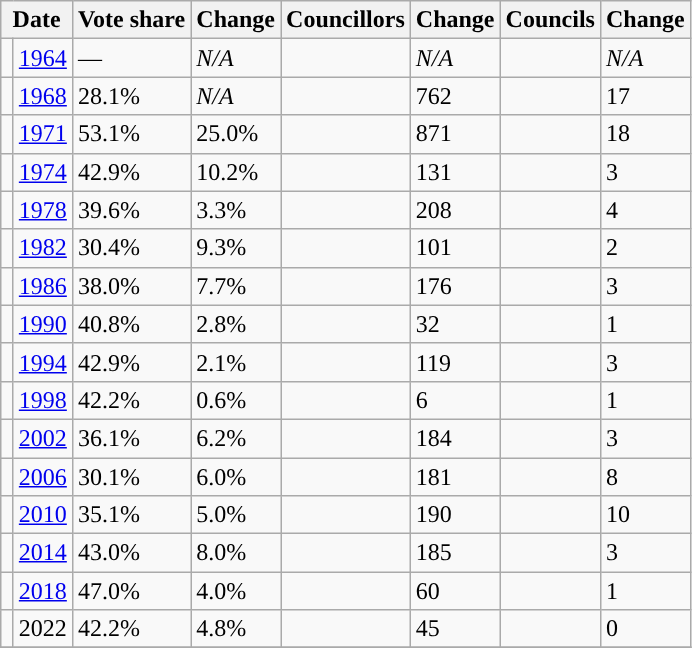<table class="wikitable sortable" style="text-align: left">
<tr>
<th colspan="2">Date</th>
<th>Vote share</th>
<th>Change</th>
<th>Councillors</th>
<th>Change</th>
<th>Councils</th>
<th>Change</th>
</tr>
<tr>
<td width="1" style="color:inherit;background:"></td>
<td><a href='#'>1964</a></td>
<td>—</td>
<td><em>N/A</em></td>
<td></td>
<td><em>N/A</em></td>
<td></td>
<td><em>N/A</em></td>
</tr>
<tr>
<td width="1" style="color:inherit;background:"></td>
<td><a href='#'>1968</a></td>
<td>28.1%</td>
<td><em>N/A</em></td>
<td></td>
<td>762</td>
<td></td>
<td>17</td>
</tr>
<tr>
<td width="1" style="color:inherit;background:"></td>
<td><a href='#'>1971</a></td>
<td>53.1%</td>
<td>25.0%</td>
<td></td>
<td>871</td>
<td></td>
<td>18</td>
</tr>
<tr>
<td width="1" style="color:inherit;background:"></td>
<td><a href='#'>1974</a></td>
<td>42.9%</td>
<td>10.2%</td>
<td></td>
<td>131</td>
<td></td>
<td>3</td>
</tr>
<tr>
<td width="1" style="color:inherit;background:"></td>
<td><a href='#'>1978</a></td>
<td>39.6%</td>
<td>3.3%</td>
<td></td>
<td>208</td>
<td></td>
<td>4</td>
</tr>
<tr>
<td width="1" style="color:inherit;background:"></td>
<td><a href='#'>1982</a></td>
<td>30.4%</td>
<td>9.3%</td>
<td></td>
<td>101</td>
<td></td>
<td>2</td>
</tr>
<tr>
<td width="1" style="color:inherit;background:"></td>
<td><a href='#'>1986</a></td>
<td>38.0%</td>
<td>7.7%</td>
<td></td>
<td>176</td>
<td></td>
<td>3</td>
</tr>
<tr>
<td width="1" style="color:inherit;background:"></td>
<td><a href='#'>1990</a></td>
<td>40.8%</td>
<td>2.8%</td>
<td></td>
<td>32</td>
<td></td>
<td>1</td>
</tr>
<tr>
<td width="1" style="color:inherit;background:"></td>
<td><a href='#'>1994</a></td>
<td>42.9%</td>
<td>2.1%</td>
<td></td>
<td>119</td>
<td></td>
<td>3</td>
</tr>
<tr>
<td width="1" style="color:inherit;background:"></td>
<td><a href='#'>1998</a></td>
<td>42.2%</td>
<td>0.6%</td>
<td></td>
<td>6</td>
<td></td>
<td>1</td>
</tr>
<tr>
<td width="1" style="color:inherit;background:"></td>
<td><a href='#'>2002</a></td>
<td>36.1%</td>
<td>6.2%</td>
<td></td>
<td>184</td>
<td></td>
<td>3</td>
</tr>
<tr>
<td width="1" style="color:inherit;background:"></td>
<td><a href='#'>2006</a></td>
<td>30.1%</td>
<td>6.0%</td>
<td></td>
<td>181</td>
<td></td>
<td>8</td>
</tr>
<tr>
<td width="1" style="color:inherit;background:"></td>
<td><a href='#'>2010</a></td>
<td>35.1%</td>
<td>5.0%</td>
<td></td>
<td>190</td>
<td></td>
<td>10</td>
</tr>
<tr>
<td width="1" style="color:inherit;background:"></td>
<td><a href='#'>2014</a></td>
<td>43.0%</td>
<td>8.0%</td>
<td></td>
<td>185</td>
<td></td>
<td>3</td>
</tr>
<tr>
<td width="1" style="color:inherit;background:"></td>
<td><a href='#'>2018</a></td>
<td>47.0%</td>
<td>4.0%</td>
<td></td>
<td>60</td>
<td></td>
<td>1</td>
</tr>
<tr>
<td width="1" style="color:inherit;background:"></td>
<td>2022</td>
<td>42.2%</td>
<td>4.8%</td>
<td></td>
<td>45</td>
<td></td>
<td> 0</td>
</tr>
<tr>
</tr>
</table>
